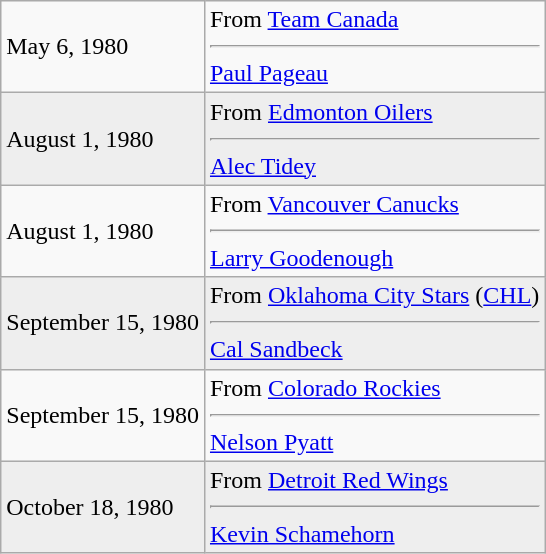<table class="wikitable">
<tr>
<td>May 6, 1980</td>
<td valign="top">From <a href='#'>Team Canada</a><hr><a href='#'>Paul Pageau</a></td>
</tr>
<tr style="background:#eee;">
<td>August 1, 1980</td>
<td valign="top">From <a href='#'>Edmonton Oilers</a><hr><a href='#'>Alec Tidey</a></td>
</tr>
<tr>
<td>August 1, 1980</td>
<td valign="top">From <a href='#'>Vancouver Canucks</a><hr><a href='#'>Larry Goodenough</a></td>
</tr>
<tr style="background:#eee;">
<td>September 15, 1980</td>
<td valign="top">From <a href='#'>Oklahoma City Stars</a> (<a href='#'>CHL</a>)<hr><a href='#'>Cal Sandbeck</a></td>
</tr>
<tr>
<td>September 15, 1980</td>
<td valign="top">From <a href='#'>Colorado Rockies</a><hr><a href='#'>Nelson Pyatt</a></td>
</tr>
<tr style="background:#eee;">
<td>October 18, 1980</td>
<td valign="top">From <a href='#'>Detroit Red Wings</a><hr><a href='#'>Kevin Schamehorn</a></td>
</tr>
</table>
